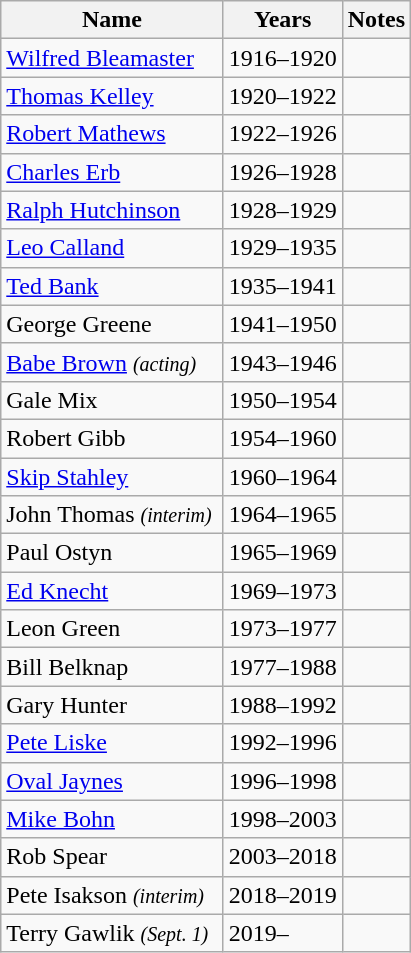<table class="wikitable sortable">
<tr>
<th>Name</th>
<th>Years</th>
<th>Notes</th>
</tr>
<tr>
<td><a href='#'>Wilfred Bleamaster</a></td>
<td>1916–1920</td>
<td></td>
</tr>
<tr>
<td><a href='#'>Thomas Kelley</a></td>
<td>1920–1922</td>
<td align=center></td>
</tr>
<tr>
<td><a href='#'>Robert Mathews</a></td>
<td>1922–1926</td>
<td align=center></td>
</tr>
<tr>
<td><a href='#'>Charles Erb</a></td>
<td>1926–1928</td>
<td align=center></td>
</tr>
<tr>
<td><a href='#'>Ralph Hutchinson</a></td>
<td>1928–1929</td>
<td></td>
</tr>
<tr>
<td><a href='#'>Leo Calland</a></td>
<td>1929–1935</td>
<td align=center></td>
</tr>
<tr>
<td><a href='#'>Ted Bank</a></td>
<td>1935–1941</td>
<td align=center></td>
</tr>
<tr>
<td>George Greene</td>
<td>1941–1950</td>
<td align=center></td>
</tr>
<tr>
<td><a href='#'>Babe Brown</a> <small><em>(acting)</em></small></td>
<td>1943–1946</td>
<td align=center></td>
</tr>
<tr>
<td>Gale Mix</td>
<td>1950–1954</td>
<td align=center></td>
</tr>
<tr>
<td>Robert Gibb</td>
<td>1954–1960</td>
<td align=center></td>
</tr>
<tr>
<td><a href='#'>Skip Stahley</a></td>
<td>1960–1964</td>
<td align=center></td>
</tr>
<tr>
<td>John Thomas <small><em>(interim)</em></small> </td>
<td>1964–1965</td>
<td align=center></td>
</tr>
<tr>
<td>Paul Ostyn</td>
<td>1965–1969</td>
<td align=center></td>
</tr>
<tr>
<td><a href='#'>Ed Knecht</a></td>
<td>1969–1973</td>
<td align=center></td>
</tr>
<tr>
<td>Leon Green</td>
<td>1973–1977</td>
<td align=center></td>
</tr>
<tr>
<td>Bill Belknap</td>
<td>1977–1988</td>
<td align=center></td>
</tr>
<tr>
<td>Gary Hunter</td>
<td>1988–1992</td>
<td align=center></td>
</tr>
<tr>
<td><a href='#'>Pete Liske</a></td>
<td>1992–1996</td>
<td align=center></td>
</tr>
<tr>
<td><a href='#'>Oval Jaynes</a></td>
<td>1996–1998</td>
<td align=center></td>
</tr>
<tr>
<td><a href='#'>Mike Bohn</a></td>
<td>1998–2003</td>
<td align=center></td>
</tr>
<tr>
<td>Rob Spear</td>
<td>2003–2018</td>
<td align=center></td>
</tr>
<tr>
<td>Pete Isakson <em><small>(interim)</small></em></td>
<td>2018–2019</td>
<td align=center></td>
</tr>
<tr>
<td>Terry Gawlik <em><small>(Sept. 1)</small></em></td>
<td>2019–</td>
<td align=center></td>
</tr>
</table>
